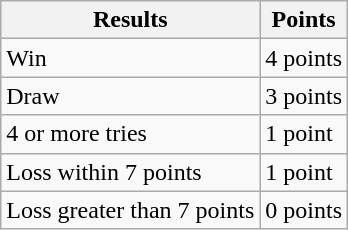<table class="wikitable">
<tr>
<th>Results</th>
<th>Points</th>
</tr>
<tr>
<td>Win</td>
<td>4 points</td>
</tr>
<tr>
<td>Draw</td>
<td>3 points</td>
</tr>
<tr>
<td>4 or more tries</td>
<td>1 point</td>
</tr>
<tr>
<td>Loss within 7 points</td>
<td>1 point</td>
</tr>
<tr>
<td>Loss greater than 7 points</td>
<td>0 points</td>
</tr>
</table>
